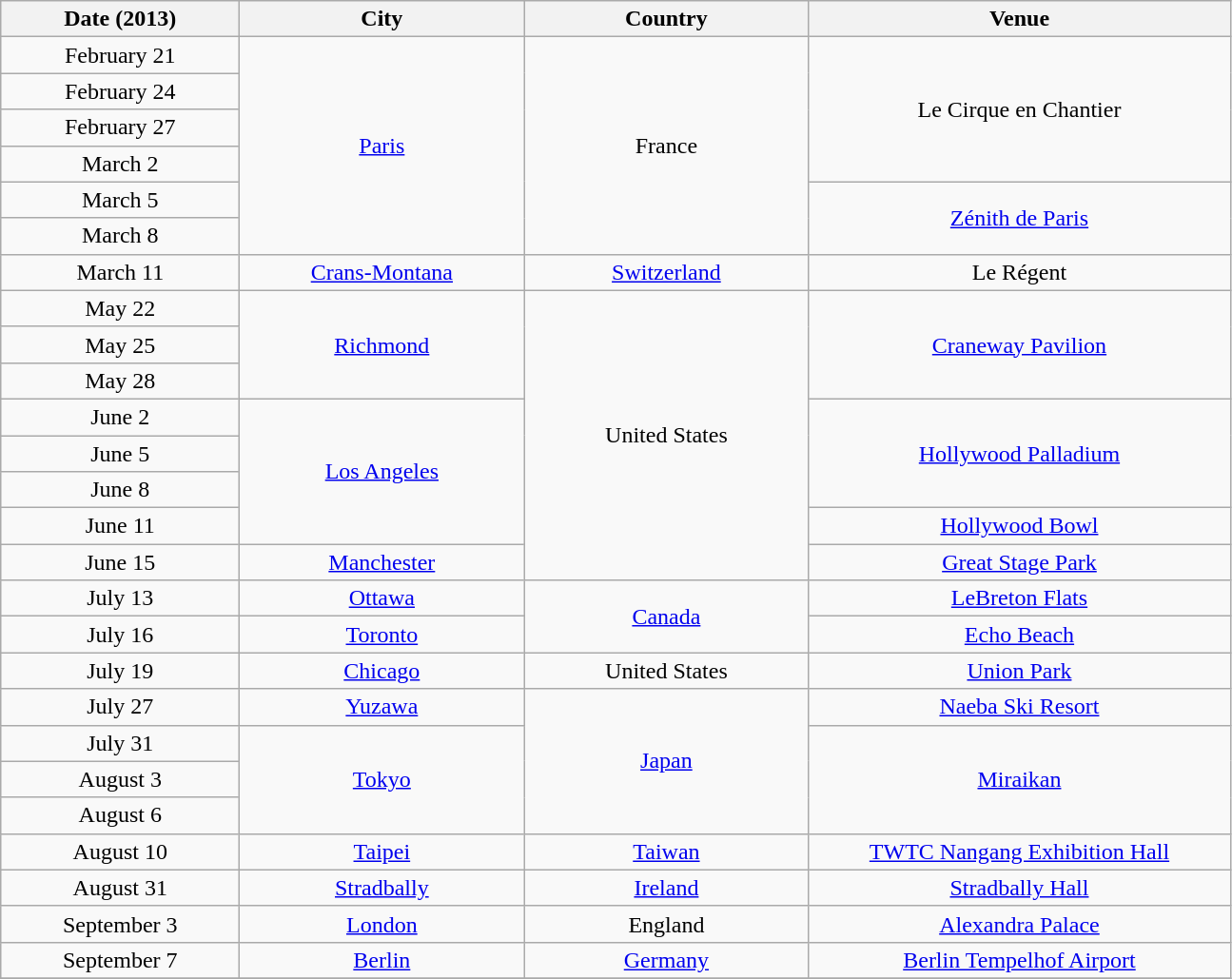<table class="wikitable plainrowheaders" style="text-align: center;">
<tr>
<th scope="col" style="width:10em;">Date (2013)</th>
<th scope="col" style="width:12em;">City</th>
<th scope="col" style="width:12em;">Country</th>
<th scope="col" style="width:18em;">Venue</th>
</tr>
<tr>
<td>February 21</td>
<td rowspan="6"><a href='#'>Paris</a></td>
<td rowspan="6">France</td>
<td rowspan="4">Le Cirque en Chantier</td>
</tr>
<tr>
<td>February 24</td>
</tr>
<tr>
<td>February 27</td>
</tr>
<tr>
<td>March 2</td>
</tr>
<tr>
<td>March 5</td>
<td rowspan="2"><a href='#'>Zénith de Paris</a></td>
</tr>
<tr>
<td>March 8</td>
</tr>
<tr>
<td>March 11</td>
<td><a href='#'>Crans-Montana</a></td>
<td><a href='#'>Switzerland</a></td>
<td>Le Régent</td>
</tr>
<tr>
<td>May 22</td>
<td rowspan="3"><a href='#'>Richmond</a></td>
<td rowspan="8">United States</td>
<td rowspan="3"><a href='#'>Craneway Pavilion</a></td>
</tr>
<tr>
<td>May 25</td>
</tr>
<tr>
<td>May 28</td>
</tr>
<tr>
<td>June 2</td>
<td rowspan="4"><a href='#'>Los Angeles</a></td>
<td rowspan="3"><a href='#'>Hollywood Palladium</a></td>
</tr>
<tr>
<td>June 5</td>
</tr>
<tr>
<td>June 8</td>
</tr>
<tr>
<td>June 11</td>
<td><a href='#'>Hollywood Bowl</a></td>
</tr>
<tr>
<td>June 15</td>
<td><a href='#'>Manchester</a></td>
<td><a href='#'>Great Stage Park</a></td>
</tr>
<tr>
<td>July 13</td>
<td><a href='#'>Ottawa</a></td>
<td rowspan="2"><a href='#'>Canada</a></td>
<td><a href='#'>LeBreton Flats</a></td>
</tr>
<tr>
<td>July 16</td>
<td><a href='#'>Toronto</a></td>
<td><a href='#'>Echo Beach</a></td>
</tr>
<tr>
<td>July 19</td>
<td><a href='#'>Chicago</a></td>
<td>United States</td>
<td><a href='#'>Union Park</a></td>
</tr>
<tr>
<td>July 27</td>
<td><a href='#'>Yuzawa</a></td>
<td rowspan="4"><a href='#'>Japan</a></td>
<td><a href='#'>Naeba Ski Resort</a></td>
</tr>
<tr>
<td>July 31</td>
<td rowspan="3"><a href='#'>Tokyo</a></td>
<td rowspan="3"><a href='#'>Miraikan</a></td>
</tr>
<tr>
<td>August 3</td>
</tr>
<tr>
<td>August 6</td>
</tr>
<tr>
<td>August 10</td>
<td><a href='#'>Taipei</a></td>
<td><a href='#'>Taiwan</a></td>
<td><a href='#'>TWTC Nangang Exhibition Hall</a></td>
</tr>
<tr>
<td>August 31</td>
<td><a href='#'>Stradbally</a></td>
<td><a href='#'>Ireland</a></td>
<td><a href='#'>Stradbally Hall</a></td>
</tr>
<tr>
<td>September 3</td>
<td><a href='#'>London</a></td>
<td>England</td>
<td><a href='#'>Alexandra Palace</a></td>
</tr>
<tr>
<td>September 7</td>
<td><a href='#'>Berlin</a></td>
<td><a href='#'>Germany</a></td>
<td><a href='#'>Berlin Tempelhof Airport</a></td>
</tr>
<tr>
</tr>
</table>
